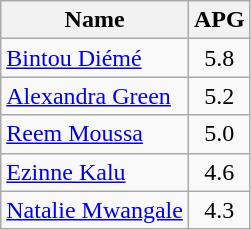<table class="wikitable">
<tr>
<th>Name</th>
<th>APG</th>
</tr>
<tr>
<td> <a href='#'>Bintou Diémé</a></td>
<td align=center>5.8</td>
</tr>
<tr>
<td> <a href='#'>Alexandra Green</a></td>
<td align=center>5.2</td>
</tr>
<tr>
<td> <a href='#'>Reem Moussa</a></td>
<td align=center>5.0</td>
</tr>
<tr>
<td> <a href='#'>Ezinne Kalu</a></td>
<td align=center>4.6</td>
</tr>
<tr>
<td> <a href='#'>Natalie Mwangale</a></td>
<td align=center>4.3</td>
</tr>
</table>
